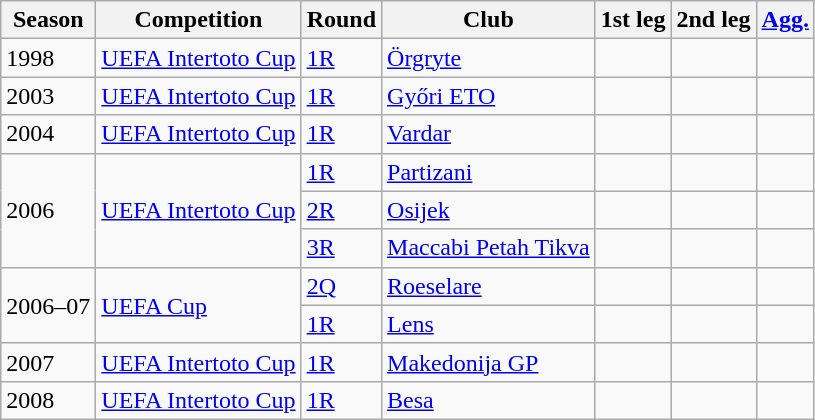<table class="wikitable sortable">
<tr>
<th>Season</th>
<th>Competition</th>
<th>Round</th>
<th>Club</th>
<th>1st leg</th>
<th>2nd leg</th>
<th><a href='#'>Agg.</a></th>
</tr>
<tr>
<td>1998</td>
<td><a href='#'>UEFA Intertoto Cup</a></td>
<td><a href='#'>1R</a></td>
<td> <a href='#'>Örgryte</a></td>
<td></td>
<td></td>
<td></td>
</tr>
<tr>
<td>2003</td>
<td><a href='#'>UEFA Intertoto Cup</a></td>
<td><a href='#'>1R</a></td>
<td> <a href='#'>Győri ETO</a></td>
<td></td>
<td></td>
<td></td>
</tr>
<tr>
<td>2004</td>
<td><a href='#'>UEFA Intertoto Cup</a></td>
<td><a href='#'>1R</a></td>
<td> <a href='#'>Vardar</a></td>
<td></td>
<td></td>
<td></td>
</tr>
<tr>
<td rowspan="3">2006</td>
<td rowspan="3"><a href='#'>UEFA Intertoto Cup</a></td>
<td><a href='#'>1R</a></td>
<td> <a href='#'>Partizani</a></td>
<td></td>
<td></td>
<td></td>
</tr>
<tr>
<td><a href='#'>2R</a></td>
<td> <a href='#'>Osijek</a></td>
<td></td>
<td></td>
<td></td>
</tr>
<tr>
<td><a href='#'>3R</a></td>
<td> <a href='#'>Maccabi Petah Tikva</a></td>
<td></td>
<td></td>
<td></td>
</tr>
<tr>
<td rowspan="2">2006–07</td>
<td rowspan="2"><a href='#'>UEFA Cup</a></td>
<td><a href='#'>2Q</a></td>
<td> <a href='#'>Roeselare</a></td>
<td></td>
<td></td>
<td></td>
</tr>
<tr>
<td><a href='#'>1R</a></td>
<td> <a href='#'>Lens</a></td>
<td></td>
<td></td>
<td></td>
</tr>
<tr>
<td>2007</td>
<td><a href='#'>UEFA Intertoto Cup</a></td>
<td><a href='#'>1R</a></td>
<td> <a href='#'>Makedonija GP</a></td>
<td></td>
<td></td>
<td></td>
</tr>
<tr>
<td>2008</td>
<td><a href='#'>UEFA Intertoto Cup</a></td>
<td><a href='#'>1R</a></td>
<td> <a href='#'>Besa</a></td>
<td></td>
<td></td>
<td></td>
</tr>
</table>
